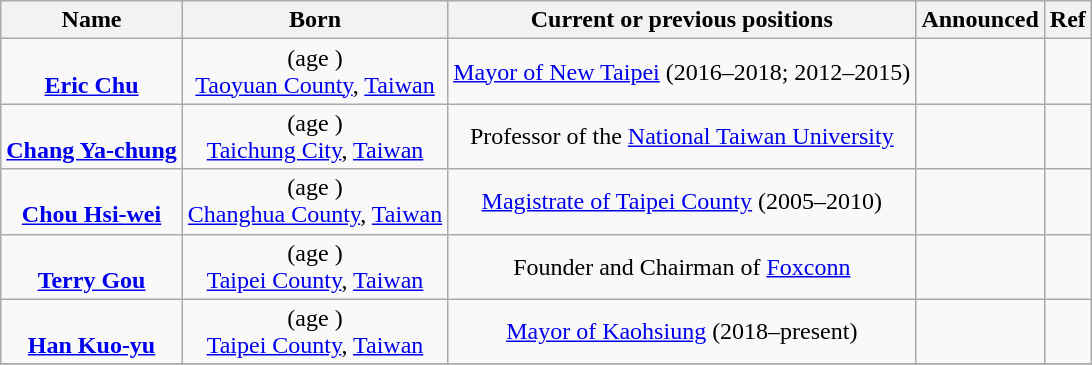<table class="wikitable sortable" style="text-align:center">
<tr>
<th>Name</th>
<th>Born</th>
<th>Current or previous positions</th>
<th>Announced</th>
<th class="unsortable">Ref</th>
</tr>
<tr>
<td><br><strong><a href='#'>Eric Chu</a></strong></td>
<td> (age )<br><a href='#'>Taoyuan County</a>, <a href='#'>Taiwan</a></td>
<td><a href='#'>Mayor of New Taipei</a> (2016–2018; 2012–2015)</td>
<td></td>
<td></td>
</tr>
<tr>
<td><br><strong><a href='#'>Chang Ya-chung</a></strong></td>
<td> (age )<br><a href='#'>Taichung City</a>, <a href='#'>Taiwan</a></td>
<td>Professor of the <a href='#'>National Taiwan University</a></td>
<td></td>
<td></td>
</tr>
<tr>
<td><br><strong><a href='#'>Chou Hsi-wei</a></strong></td>
<td> (age )<br><a href='#'>Changhua County</a>, <a href='#'>Taiwan</a></td>
<td><a href='#'>Magistrate of Taipei County</a> (2005–2010)</td>
<td></td>
<td></td>
</tr>
<tr>
<td><br><strong><a href='#'>Terry Gou</a></strong></td>
<td> (age )<br><a href='#'>Taipei County</a>, <a href='#'>Taiwan</a></td>
<td>Founder and Chairman of <a href='#'>Foxconn</a></td>
<td></td>
<td></td>
</tr>
<tr>
<td><br><strong><a href='#'>Han Kuo-yu</a></strong></td>
<td> (age )<br><a href='#'>Taipei County</a>, <a href='#'>Taiwan</a></td>
<td><a href='#'>Mayor of Kaohsiung</a> (2018–present)</td>
<td></td>
<td></td>
</tr>
<tr>
</tr>
</table>
